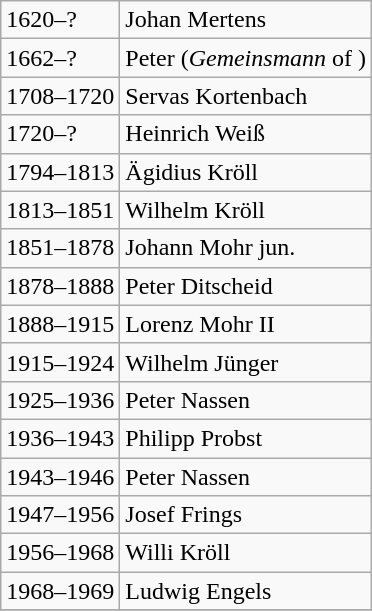<table class="wikitable">
<tr>
<td>1620–?</td>
<td>Johan Mertens</td>
</tr>
<tr>
<td>1662–?</td>
<td>Peter (<em>Gemeinsmann</em> of )</td>
</tr>
<tr>
<td>1708–1720</td>
<td>Servas Kortenbach</td>
</tr>
<tr>
<td>1720–?</td>
<td>Heinrich Weiß</td>
</tr>
<tr>
<td>1794–1813</td>
<td>Ägidius Kröll</td>
</tr>
<tr>
<td>1813–1851</td>
<td>Wilhelm Kröll</td>
</tr>
<tr>
<td>1851–1878</td>
<td>Johann Mohr jun.</td>
</tr>
<tr>
<td>1878–1888</td>
<td>Peter Ditscheid</td>
</tr>
<tr>
<td>1888–1915</td>
<td>Lorenz Mohr II</td>
</tr>
<tr>
<td>1915–1924</td>
<td>Wilhelm Jünger</td>
</tr>
<tr>
<td>1925–1936</td>
<td>Peter Nassen</td>
</tr>
<tr>
<td>1936–1943</td>
<td>Philipp Probst</td>
</tr>
<tr>
<td>1943–1946</td>
<td>Peter Nassen</td>
</tr>
<tr>
<td>1947–1956</td>
<td>Josef Frings</td>
</tr>
<tr>
<td>1956–1968</td>
<td>Willi Kröll</td>
</tr>
<tr>
<td>1968–1969</td>
<td>Ludwig Engels</td>
</tr>
<tr>
</tr>
</table>
